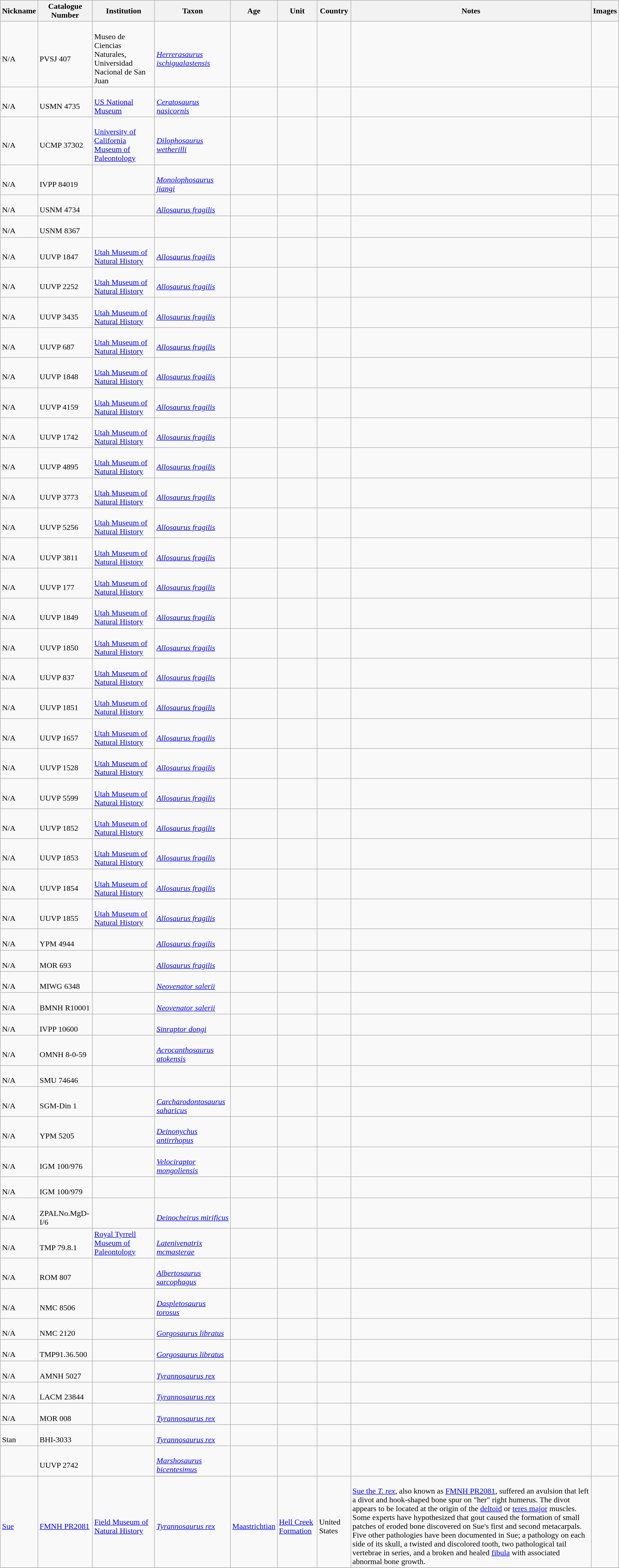<table class="wikitable sortable" align="center" width="100%">
<tr>
<th>Nickname</th>
<th>Catalogue Number</th>
<th>Institution</th>
<th>Taxon</th>
<th>Age</th>
<th>Unit</th>
<th>Country</th>
<th>Notes</th>
<th>Images</th>
</tr>
<tr>
<td><br>N/A</td>
<td><br>PVSJ 407</td>
<td><br>Museo de Ciencias Naturales, Universidad Nacional de San Juan</td>
<td><br><em><a href='#'>Herrerasaurus ischigualastensis</a></em></td>
<td></td>
<td></td>
<td></td>
<td></td>
<td></td>
</tr>
<tr>
<td><br>N/A</td>
<td><br>USMN 4735</td>
<td><br><a href='#'>US National Museum</a></td>
<td><br><em><a href='#'>Ceratosaurus nasicornis</a></em></td>
<td></td>
<td></td>
<td></td>
<td></td>
<td></td>
</tr>
<tr>
<td><br>N/A</td>
<td><br>UCMP 37302</td>
<td><br><a href='#'>University of California Museum of Paleontology</a></td>
<td><br><em><a href='#'>Dilophosaurus wetherilli</a></em></td>
<td></td>
<td></td>
<td></td>
<td></td>
<td></td>
</tr>
<tr>
<td><br>N/A</td>
<td><br>IVPP 84019</td>
<td></td>
<td><br><em><a href='#'>Monolophosaurus jiangi</a></em></td>
<td></td>
<td></td>
<td></td>
<td></td>
<td></td>
</tr>
<tr>
<td><br>N/A</td>
<td><br>USNM 4734</td>
<td></td>
<td><br><em><a href='#'>Allosaurus fragilis</a></em></td>
<td></td>
<td></td>
<td></td>
<td></td>
<td></td>
</tr>
<tr>
<td><br>N/A</td>
<td><br>USNM 8367</td>
<td></td>
<td></td>
<td></td>
<td></td>
<td></td>
<td></td>
<td></td>
</tr>
<tr>
<td><br>N/A</td>
<td><br>UUVP 1847</td>
<td><br><a href='#'>Utah Museum of Natural History</a></td>
<td><br><em><a href='#'>Allosaurus fragilis</a></em></td>
<td></td>
<td></td>
<td></td>
<td></td>
<td></td>
</tr>
<tr>
<td><br>N/A</td>
<td><br>UUVP 2252</td>
<td><br><a href='#'>Utah Museum of Natural History</a></td>
<td><br><em><a href='#'>Allosaurus fragilis</a></em></td>
<td></td>
<td></td>
<td></td>
<td></td>
<td></td>
</tr>
<tr>
<td><br>N/A</td>
<td><br>UUVP 3435</td>
<td><br><a href='#'>Utah Museum of Natural History</a></td>
<td><br><em><a href='#'>Allosaurus fragilis</a></em></td>
<td></td>
<td></td>
<td></td>
<td></td>
<td></td>
</tr>
<tr>
<td><br>N/A</td>
<td><br>UUVP 687</td>
<td><br><a href='#'>Utah Museum of Natural History</a></td>
<td><br><em><a href='#'>Allosaurus fragilis</a></em></td>
<td></td>
<td></td>
<td></td>
<td></td>
<td></td>
</tr>
<tr>
<td><br>N/A</td>
<td><br>UUVP 1848</td>
<td><br><a href='#'>Utah Museum of Natural History</a></td>
<td><br><em><a href='#'>Allosaurus fragilis</a></em></td>
<td></td>
<td></td>
<td></td>
<td></td>
<td></td>
</tr>
<tr>
<td><br>N/A</td>
<td><br>UUVP 4159</td>
<td><br><a href='#'>Utah Museum of Natural History</a></td>
<td><br><em><a href='#'>Allosaurus fragilis</a></em></td>
<td></td>
<td></td>
<td></td>
<td></td>
<td></td>
</tr>
<tr>
<td><br>N/A</td>
<td><br>UUVP 1742</td>
<td><br><a href='#'>Utah Museum of Natural History</a></td>
<td><br><em><a href='#'>Allosaurus fragilis</a></em></td>
<td></td>
<td></td>
<td></td>
<td></td>
<td></td>
</tr>
<tr>
<td><br>N/A</td>
<td><br>UUVP 4895</td>
<td><br><a href='#'>Utah Museum of Natural History</a></td>
<td><br><em><a href='#'>Allosaurus fragilis</a></em></td>
<td></td>
<td></td>
<td></td>
<td></td>
<td></td>
</tr>
<tr>
<td><br>N/A</td>
<td><br>UUVP 3773</td>
<td><br><a href='#'>Utah Museum of Natural History</a></td>
<td><br><em><a href='#'>Allosaurus fragilis</a></em></td>
<td></td>
<td></td>
<td></td>
<td></td>
<td></td>
</tr>
<tr>
<td><br>N/A</td>
<td><br>UUVP 5256</td>
<td><br><a href='#'>Utah Museum of Natural History</a></td>
<td><br><em><a href='#'>Allosaurus fragilis</a></em></td>
<td></td>
<td></td>
<td></td>
<td></td>
<td></td>
</tr>
<tr>
<td><br>N/A</td>
<td><br>UUVP 3811</td>
<td><br><a href='#'>Utah Museum of Natural History</a></td>
<td><br><em><a href='#'>Allosaurus fragilis</a></em></td>
<td></td>
<td></td>
<td></td>
<td></td>
<td></td>
</tr>
<tr>
<td><br>N/A</td>
<td><br>UUVP 177</td>
<td><br><a href='#'>Utah Museum of Natural History</a></td>
<td><br><em><a href='#'>Allosaurus fragilis</a></em></td>
<td></td>
<td></td>
<td></td>
<td></td>
<td></td>
</tr>
<tr>
<td><br>N/A</td>
<td><br>UUVP 1849</td>
<td><br><a href='#'>Utah Museum of Natural History</a></td>
<td><br><em><a href='#'>Allosaurus fragilis</a></em></td>
<td></td>
<td></td>
<td></td>
<td></td>
<td></td>
</tr>
<tr>
<td><br>N/A</td>
<td><br>UUVP 1850</td>
<td><br><a href='#'>Utah Museum of Natural History</a></td>
<td><br><em><a href='#'>Allosaurus fragilis</a></em></td>
<td></td>
<td></td>
<td></td>
<td></td>
<td></td>
</tr>
<tr>
<td><br>N/A</td>
<td><br>UUVP 837</td>
<td><br><a href='#'>Utah Museum of Natural History</a></td>
<td><br><em><a href='#'>Allosaurus fragilis</a></em></td>
<td></td>
<td></td>
<td></td>
<td></td>
<td></td>
</tr>
<tr>
<td><br>N/A</td>
<td><br>UUVP 1851</td>
<td><br><a href='#'>Utah Museum of Natural History</a></td>
<td><br><em><a href='#'>Allosaurus fragilis</a></em></td>
<td></td>
<td></td>
<td></td>
<td></td>
<td></td>
</tr>
<tr>
<td><br>N/A</td>
<td><br>UUVP 1657</td>
<td><br><a href='#'>Utah Museum of Natural History</a></td>
<td><br><em><a href='#'>Allosaurus fragilis</a></em></td>
<td></td>
<td></td>
<td></td>
<td></td>
<td></td>
</tr>
<tr>
<td><br>N/A</td>
<td><br>UUVP 1528</td>
<td><br><a href='#'>Utah Museum of Natural History</a></td>
<td><br><em><a href='#'>Allosaurus fragilis</a></em></td>
<td></td>
<td></td>
<td></td>
<td></td>
<td></td>
</tr>
<tr>
<td><br>N/A</td>
<td><br>UUVP 5599</td>
<td><br><a href='#'>Utah Museum of Natural History</a></td>
<td><br><em><a href='#'>Allosaurus fragilis</a></em></td>
<td></td>
<td></td>
<td></td>
<td></td>
<td></td>
</tr>
<tr>
<td><br>N/A</td>
<td><br>UUVP 1852</td>
<td><br><a href='#'>Utah Museum of Natural History</a></td>
<td><br><em><a href='#'>Allosaurus fragilis</a></em></td>
<td></td>
<td></td>
<td></td>
<td></td>
<td></td>
</tr>
<tr>
<td><br>N/A</td>
<td><br>UUVP 1853</td>
<td><br><a href='#'>Utah Museum of Natural History</a></td>
<td><br><em><a href='#'>Allosaurus fragilis</a></em></td>
<td></td>
<td></td>
<td></td>
<td></td>
<td></td>
</tr>
<tr>
<td><br>N/A</td>
<td><br>UUVP 1854</td>
<td><br><a href='#'>Utah Museum of Natural History</a></td>
<td><br><em><a href='#'>Allosaurus fragilis</a></em></td>
<td></td>
<td></td>
<td></td>
<td></td>
<td></td>
</tr>
<tr>
<td><br>N/A</td>
<td><br>UUVP 1855</td>
<td><br><a href='#'>Utah Museum of Natural History</a></td>
<td><br><em><a href='#'>Allosaurus fragilis</a></em></td>
<td></td>
<td></td>
<td></td>
<td></td>
<td></td>
</tr>
<tr>
<td><br>N/A</td>
<td><br>YPM 4944</td>
<td></td>
<td><br><em><a href='#'>Allosaurus fragilis</a></em></td>
<td></td>
<td></td>
<td></td>
<td></td>
<td></td>
</tr>
<tr>
<td><br>N/A</td>
<td><br>MOR 693</td>
<td></td>
<td><br><em><a href='#'>Allosaurus fragilis</a></em></td>
<td></td>
<td></td>
<td></td>
<td></td>
<td></td>
</tr>
<tr>
<td><br>N/A</td>
<td><br>MIWG 6348</td>
<td></td>
<td><br><em><a href='#'>Neovenator salerii</a></em></td>
<td></td>
<td></td>
<td></td>
<td></td>
<td></td>
</tr>
<tr>
<td><br>N/A</td>
<td><br>BMNH R10001</td>
<td></td>
<td><br><em><a href='#'>Neovenator salerii</a></em></td>
<td></td>
<td></td>
<td></td>
<td></td>
<td></td>
</tr>
<tr>
<td><br>N/A</td>
<td><br>IVPP 10600</td>
<td></td>
<td><br><em><a href='#'>Sinraptor dongi</a></em></td>
<td></td>
<td></td>
<td></td>
<td></td>
<td></td>
</tr>
<tr>
<td><br>N/A</td>
<td><br>OMNH 8-0-59</td>
<td></td>
<td><br><em><a href='#'>Acrocanthosaurus atokensis</a></em></td>
<td></td>
<td></td>
<td></td>
<td></td>
<td></td>
</tr>
<tr>
<td><br>N/A</td>
<td><br>SMU 74646</td>
<td></td>
<td></td>
<td></td>
<td></td>
<td></td>
<td></td>
<td></td>
</tr>
<tr>
<td><br>N/A</td>
<td><br>SGM-Din 1</td>
<td></td>
<td><br><em><a href='#'>Carcharodontosaurus saharicus</a></em></td>
<td></td>
<td></td>
<td></td>
<td></td>
<td></td>
</tr>
<tr>
<td><br>N/A</td>
<td><br>YPM 5205</td>
<td></td>
<td><br><em><a href='#'>Deinonychus antirrhopus</a></em></td>
<td></td>
<td></td>
<td></td>
<td></td>
<td></td>
</tr>
<tr>
<td><br>N/A</td>
<td><br>IGM 100/976</td>
<td></td>
<td><br><em><a href='#'>Velociraptor mongoliensis</a></em></td>
<td></td>
<td></td>
<td></td>
<td></td>
<td></td>
</tr>
<tr>
<td><br>N/A</td>
<td><br>IGM 100/979</td>
<td></td>
<td></td>
<td></td>
<td></td>
<td></td>
<td></td>
<td></td>
</tr>
<tr>
<td><br>N/A</td>
<td><br>ZPALNo.MgD-I/6</td>
<td></td>
<td><br><em><a href='#'>Deinocheirus mirificus</a></em></td>
<td></td>
<td></td>
<td></td>
<td></td>
<td></td>
</tr>
<tr>
<td><br>N/A</td>
<td><br>TMP 79.8.1</td>
<td><a href='#'>Royal Tyrrell Museum of Paleontology</a></td>
<td><br><em><a href='#'>Latenivenatrix mcmasterae</a></em></td>
<td></td>
<td></td>
<td></td>
<td></td>
<td></td>
</tr>
<tr>
<td><br>N/A</td>
<td><br>ROM 807</td>
<td></td>
<td><br><em><a href='#'>Albertosaurus sarcophagus</a></em></td>
<td></td>
<td></td>
<td></td>
<td></td>
<td></td>
</tr>
<tr>
<td><br>N/A</td>
<td><br>NMC 8506</td>
<td></td>
<td><br><em><a href='#'>Daspletosaurus torosus</a></em></td>
<td></td>
<td></td>
<td></td>
<td></td>
<td></td>
</tr>
<tr>
<td><br>N/A</td>
<td><br>NMC 2120</td>
<td></td>
<td><br><em><a href='#'>Gorgosaurus libratus</a></em></td>
<td></td>
<td></td>
<td></td>
<td></td>
<td></td>
</tr>
<tr>
<td><br>N/A</td>
<td><br>TMP91.36.500</td>
<td></td>
<td><br><em><a href='#'>Gorgosaurus libratus</a></em></td>
<td></td>
<td></td>
<td></td>
<td></td>
<td></td>
</tr>
<tr>
<td><br>N/A</td>
<td><br>AMNH 5027</td>
<td></td>
<td><br><em><a href='#'>Tyrannosaurus rex</a></em></td>
<td></td>
<td></td>
<td></td>
<td></td>
<td></td>
</tr>
<tr>
<td><br>N/A</td>
<td><br>LACM 23844</td>
<td></td>
<td><br><em><a href='#'>Tyrannosaurus rex</a></em></td>
<td></td>
<td></td>
<td></td>
<td></td>
<td></td>
</tr>
<tr>
<td><br>N/A</td>
<td><br>MOR 008</td>
<td></td>
<td><br><em><a href='#'>Tyrannosaurus rex</a></em></td>
<td></td>
<td></td>
<td></td>
<td></td>
<td></td>
</tr>
<tr>
<td><br>Stan</td>
<td><br>BHI-3033</td>
<td></td>
<td><br><em><a href='#'>Tyrannosaurus rex</a></em></td>
<td></td>
<td></td>
<td></td>
<td></td>
<td></td>
</tr>
<tr>
<td></td>
<td><br>UUVP 2742</td>
<td></td>
<td><br><em><a href='#'>Marshosaurus bicentesimus</a></em></td>
<td></td>
<td></td>
<td></td>
<td></td>
<td></td>
</tr>
<tr>
<td><br><a href='#'>Sue</a></td>
<td><br><a href='#'>FMNH PR2081</a></td>
<td><br><a href='#'>Field Museum of Natural History</a></td>
<td><br><em><a href='#'>Tyrannosaurus rex</a></em></td>
<td><br><a href='#'>Maastrichtian</a></td>
<td><br><a href='#'>Hell Creek Formation</a></td>
<td><br>United States</td>
<td><br><a href='#'>Sue the <em>T. rex</em></a>, also known as <a href='#'>FMNH PR2081</a>, suffered an avulsion that left a divot and hook-shaped bone spur on "her" right humerus. The divot appears to be located at the origin of the <a href='#'>deltoid</a> or <a href='#'>teres major</a> muscles. Some experts have hypothesized that gout caused the formation of small patches of eroded bone discovered on Sue's first and second metacarpals. Five other pathologies have been documented in Sue; a pathology on each side of its skull, a twisted and discolored tooth, two pathological tail vertebrae in series, and a broken and healed <a href='#'>fibula</a> with associated abnormal bone growth.</td>
<td><br></td>
</tr>
<tr>
</tr>
</table>
